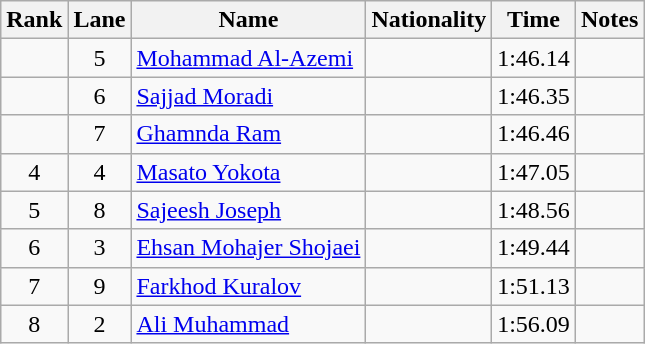<table class="wikitable sortable" style="text-align:center">
<tr>
<th>Rank</th>
<th>Lane</th>
<th>Name</th>
<th>Nationality</th>
<th>Time</th>
<th>Notes</th>
</tr>
<tr>
<td></td>
<td>5</td>
<td align=left><a href='#'>Mohammad Al-Azemi</a></td>
<td align=left></td>
<td>1:46.14</td>
<td></td>
</tr>
<tr>
<td></td>
<td>6</td>
<td align=left><a href='#'>Sajjad Moradi</a></td>
<td align=left></td>
<td>1:46.35</td>
<td></td>
</tr>
<tr>
<td></td>
<td>7</td>
<td align=left><a href='#'>Ghamnda Ram</a></td>
<td align=left></td>
<td>1:46.46</td>
<td></td>
</tr>
<tr>
<td>4</td>
<td>4</td>
<td align="left"><a href='#'>Masato Yokota</a></td>
<td align=left></td>
<td>1:47.05</td>
<td></td>
</tr>
<tr>
<td>5</td>
<td>8</td>
<td align="left"><a href='#'>Sajeesh Joseph</a></td>
<td align=left></td>
<td>1:48.56</td>
<td></td>
</tr>
<tr>
<td>6</td>
<td>3</td>
<td align="left"><a href='#'>Ehsan Mohajer Shojaei</a></td>
<td align=left></td>
<td>1:49.44</td>
<td></td>
</tr>
<tr>
<td>7</td>
<td>9</td>
<td align="left"><a href='#'>Farkhod Kuralov</a></td>
<td align=left></td>
<td>1:51.13</td>
<td></td>
</tr>
<tr>
<td>8</td>
<td>2</td>
<td align="left"><a href='#'>Ali Muhammad</a></td>
<td align=left></td>
<td>1:56.09</td>
<td></td>
</tr>
</table>
